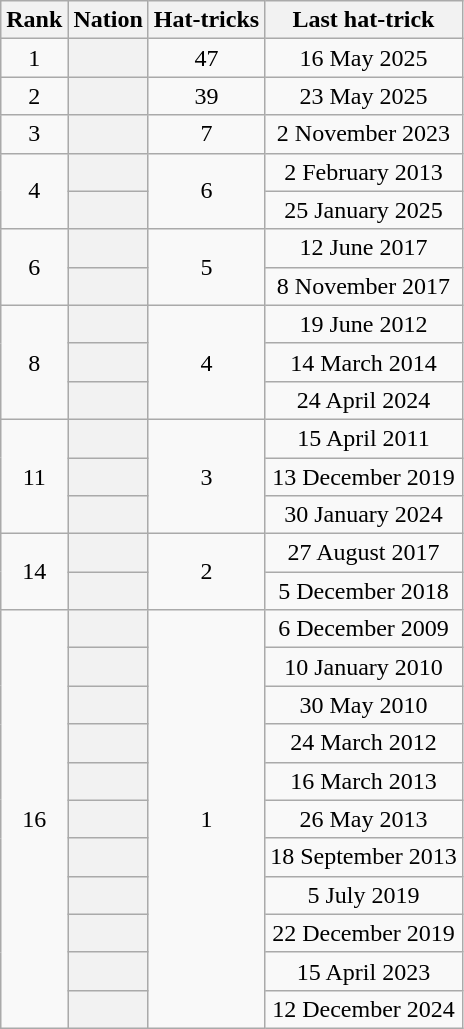<table class="wikitable sortable plainrowheaders" style="text-align:center">
<tr>
<th scope="col">Rank</th>
<th scope="col">Nation</th>
<th scope="col">Hat-tricks</th>
<th scope="col">Last hat-trick</th>
</tr>
<tr>
<td>1</td>
<th scope="row"></th>
<td>47</td>
<td>16 May 2025</td>
</tr>
<tr>
<td>2</td>
<th scope="row"></th>
<td>39</td>
<td>23 May 2025</td>
</tr>
<tr>
<td>3</td>
<th scope="row"></th>
<td>7</td>
<td>2 November 2023</td>
</tr>
<tr>
<td rowspan="2">4</td>
<th scope="row"></th>
<td rowspan="2">6</td>
<td>2 February 2013</td>
</tr>
<tr>
<th scope="row"></th>
<td>25 January 2025</td>
</tr>
<tr>
<td rowspan="2">6</td>
<th scope="row"></th>
<td rowspan="2">5</td>
<td>12 June 2017</td>
</tr>
<tr>
<th scope="row"></th>
<td>8 November 2017</td>
</tr>
<tr>
<td rowspan="3">8</td>
<th scope="row"></th>
<td rowspan="3">4</td>
<td>19 June 2012</td>
</tr>
<tr>
<th scope="row"></th>
<td>14 March 2014</td>
</tr>
<tr>
<th scope="row"></th>
<td>24 April 2024</td>
</tr>
<tr>
<td rowspan="3">11</td>
<th scope="row"></th>
<td rowspan="3">3</td>
<td>15 April 2011</td>
</tr>
<tr>
<th scope="row"></th>
<td>13 December 2019</td>
</tr>
<tr>
<th scope="row"></th>
<td>30 January 2024</td>
</tr>
<tr>
<td rowspan="2">14</td>
<th scope="row"></th>
<td rowspan="2">2</td>
<td>27 August 2017</td>
</tr>
<tr>
<th scope="row"></th>
<td>5 December 2018</td>
</tr>
<tr>
<td rowspan="11">16</td>
<th scope="row"></th>
<td rowspan="11">1</td>
<td>6 December 2009</td>
</tr>
<tr>
<th scope="row"></th>
<td>10 January 2010</td>
</tr>
<tr>
<th scope="row"></th>
<td>30 May 2010</td>
</tr>
<tr>
<th scope="row"></th>
<td>24 March 2012</td>
</tr>
<tr>
<th scope="row"></th>
<td>16 March 2013</td>
</tr>
<tr>
<th scope="row"></th>
<td>26 May 2013</td>
</tr>
<tr>
<th scope="row"></th>
<td>18 September 2013</td>
</tr>
<tr>
<th scope="row"></th>
<td>5 July 2019</td>
</tr>
<tr>
<th scope="row"></th>
<td>22 December 2019</td>
</tr>
<tr>
<th scope="row"></th>
<td>15 April 2023</td>
</tr>
<tr>
<th scope="row"></th>
<td>12 December 2024</td>
</tr>
</table>
